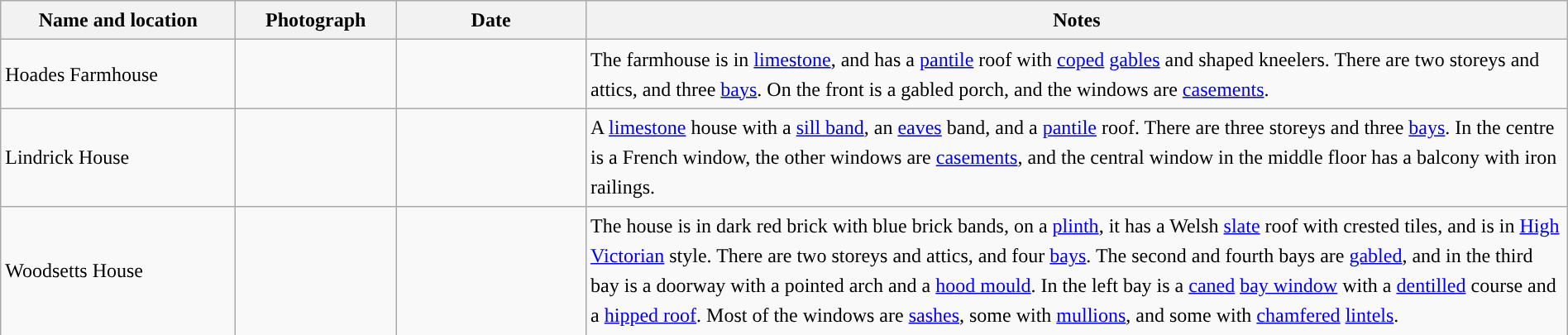<table class="wikitable sortable plainrowheaders" style="width:100%;border:0px;text-align:left;line-height:150%;">
<tr>
<th scope="col"  style="width:150px">Name and location</th>
<th scope="col"  style="width:100px" class="unsortable">Photograph</th>
<th scope="col"  style="width:120px">Date</th>
<th scope="col"  style="width:650px" class="unsortable">Notes</th>
</tr>
<tr>
<td>Hoades Farmhouse<br><small></small></td>
<td></td>
<td align="center"></td>
<td>The farmhouse is in <a href='#'>limestone</a>, and has a <a href='#'>pantile</a> roof with <a href='#'>coped</a> <a href='#'>gables</a> and shaped kneelers.  There are two storeys and attics, and three <a href='#'>bays</a>.  On the front is a gabled porch, and the windows are <a href='#'>casements</a>.</td>
</tr>
<tr>
<td>Lindrick House<br><small></small></td>
<td></td>
<td align="center"></td>
<td>A <a href='#'>limestone</a> house with a <a href='#'>sill band</a>, an <a href='#'>eaves</a> band, and a <a href='#'>pantile</a> roof.  There are three storeys and three <a href='#'>bays</a>.  In the centre is a French window, the other windows are <a href='#'>casements</a>, and the central window in the middle floor has a balcony with iron railings.</td>
</tr>
<tr>
<td>Woodsetts House<br><small></small></td>
<td></td>
<td align="center"></td>
<td>The house is in dark red brick with blue brick bands, on a <a href='#'>plinth</a>, it has a Welsh <a href='#'>slate</a> roof with crested tiles, and is in <a href='#'>High Victorian</a> style.  There are two storeys and attics, and four <a href='#'>bays</a>.  The second and fourth bays are <a href='#'>gabled</a>, and in the third bay is a doorway with a pointed arch and a <a href='#'>hood mould</a>.  In the left bay is a <a href='#'>caned</a> <a href='#'>bay window</a> with a <a href='#'>dentilled</a> course and a <a href='#'>hipped roof</a>.  Most of the windows are <a href='#'>sashes</a>, some with <a href='#'>mullions</a>, and some with <a href='#'>chamfered</a> <a href='#'>lintels</a>.</td>
</tr>
<tr>
</tr>
</table>
